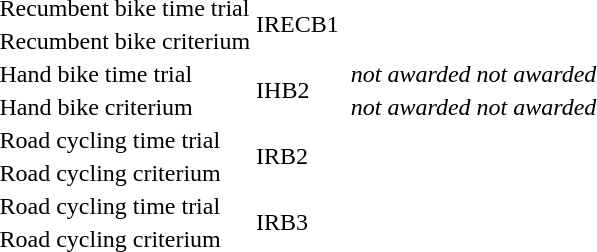<table>
<tr>
<td>Recumbent bike time trial</td>
<td rowspan=2>IRECB1</td>
<td></td>
<td></td>
<td></td>
</tr>
<tr>
<td>Recumbent bike criterium</td>
<td></td>
<td></td>
<td nowrap></td>
</tr>
<tr>
<td>Hand bike time trial</td>
<td rowspan=2>IHB2</td>
<td></td>
<td><em>not awarded</em></td>
<td><em>not awarded</em></td>
</tr>
<tr>
<td>Hand bike criterium</td>
<td></td>
<td><em>not awarded</em></td>
<td><em>not awarded</em></td>
</tr>
<tr>
<td>Road cycling time trial</td>
<td rowspan=2>IRB2</td>
<td nowrap></td>
<td></td>
<td></td>
</tr>
<tr>
<td>Road cycling criterium</td>
<td></td>
<td></td>
<td></td>
</tr>
<tr>
<td>Road cycling time trial</td>
<td rowspan=2>IRB3</td>
<td></td>
<td nowrap></td>
<td></td>
</tr>
<tr>
<td>Road cycling criterium</td>
<td></td>
<td nowrap></td>
<td></td>
</tr>
</table>
